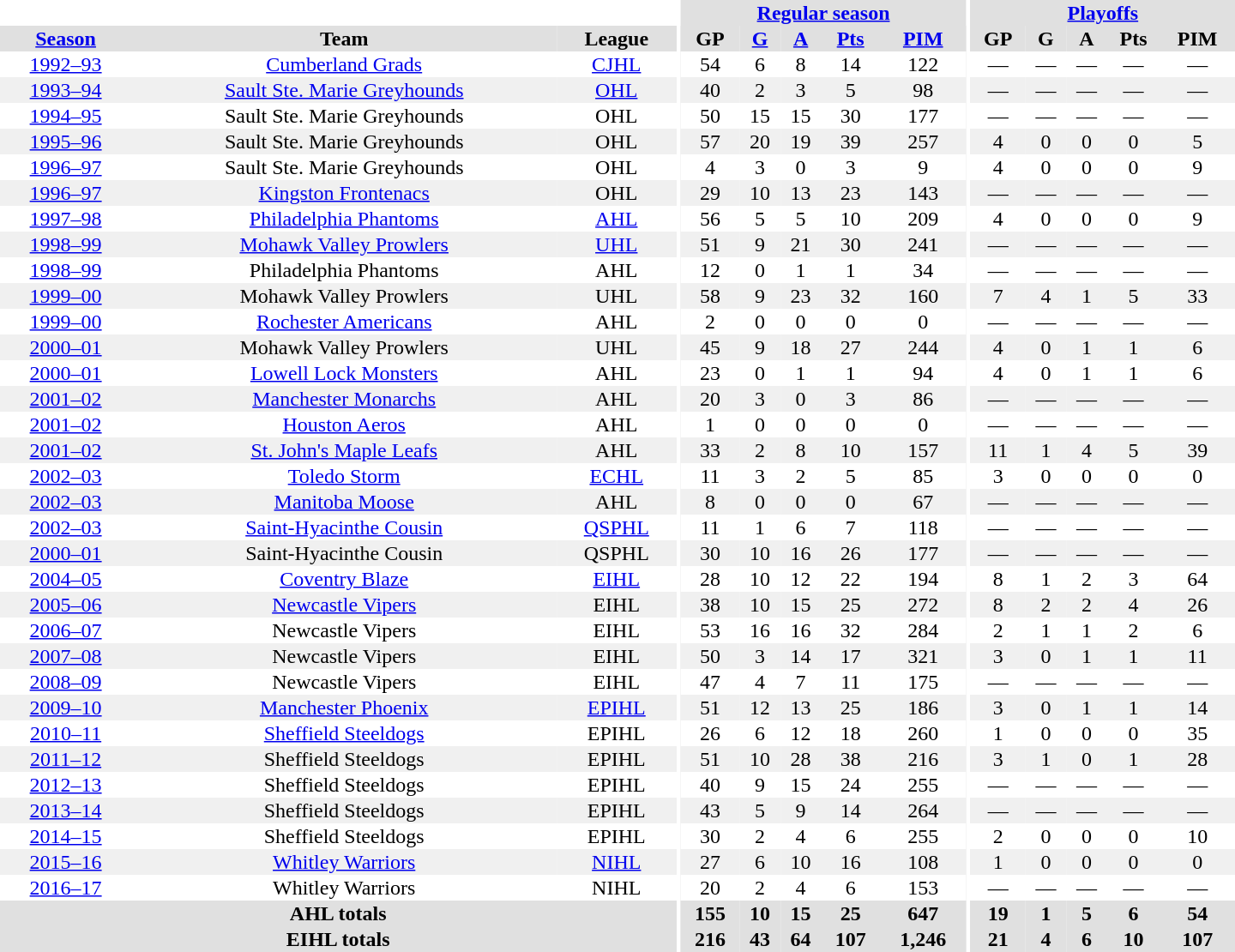<table border="0" cellpadding="1" cellspacing="0" style="text-align:center; width:60em">
<tr bgcolor="#e0e0e0">
<th colspan="3" bgcolor="#ffffff"></th>
<th rowspan="99" bgcolor="#ffffff"></th>
<th colspan="5"><a href='#'>Regular season</a></th>
<th rowspan="99" bgcolor="#ffffff"></th>
<th colspan="5"><a href='#'>Playoffs</a></th>
</tr>
<tr bgcolor="#e0e0e0">
<th><a href='#'>Season</a></th>
<th>Team</th>
<th>League</th>
<th>GP</th>
<th><a href='#'>G</a></th>
<th><a href='#'>A</a></th>
<th><a href='#'>Pts</a></th>
<th><a href='#'>PIM</a></th>
<th>GP</th>
<th>G</th>
<th>A</th>
<th>Pts</th>
<th>PIM</th>
</tr>
<tr>
<td><a href='#'>1992–93</a></td>
<td><a href='#'>Cumberland Grads</a></td>
<td><a href='#'>CJHL</a></td>
<td>54</td>
<td>6</td>
<td>8</td>
<td>14</td>
<td>122</td>
<td>—</td>
<td>—</td>
<td>—</td>
<td>—</td>
<td>—</td>
</tr>
<tr bgcolor="#f0f0f0">
<td><a href='#'>1993–94</a></td>
<td><a href='#'>Sault Ste. Marie Greyhounds</a></td>
<td><a href='#'>OHL</a></td>
<td>40</td>
<td>2</td>
<td>3</td>
<td>5</td>
<td>98</td>
<td>—</td>
<td>—</td>
<td>—</td>
<td>—</td>
<td>—</td>
</tr>
<tr>
<td><a href='#'>1994–95</a></td>
<td>Sault Ste. Marie Greyhounds</td>
<td>OHL</td>
<td>50</td>
<td>15</td>
<td>15</td>
<td>30</td>
<td>177</td>
<td>—</td>
<td>—</td>
<td>—</td>
<td>—</td>
<td>—</td>
</tr>
<tr bgcolor="#f0f0f0">
<td><a href='#'>1995–96</a></td>
<td>Sault Ste. Marie Greyhounds</td>
<td>OHL</td>
<td>57</td>
<td>20</td>
<td>19</td>
<td>39</td>
<td>257</td>
<td>4</td>
<td>0</td>
<td>0</td>
<td>0</td>
<td>5</td>
</tr>
<tr>
<td><a href='#'>1996–97</a></td>
<td>Sault Ste. Marie Greyhounds</td>
<td>OHL</td>
<td>4</td>
<td>3</td>
<td>0</td>
<td>3</td>
<td>9</td>
<td>4</td>
<td>0</td>
<td>0</td>
<td>0</td>
<td>9</td>
</tr>
<tr bgcolor="#f0f0f0">
<td><a href='#'>1996–97</a></td>
<td><a href='#'>Kingston Frontenacs</a></td>
<td>OHL</td>
<td>29</td>
<td>10</td>
<td>13</td>
<td>23</td>
<td>143</td>
<td>—</td>
<td>—</td>
<td>—</td>
<td>—</td>
<td>—</td>
</tr>
<tr>
<td><a href='#'>1997–98</a></td>
<td><a href='#'>Philadelphia Phantoms</a></td>
<td><a href='#'>AHL</a></td>
<td>56</td>
<td>5</td>
<td>5</td>
<td>10</td>
<td>209</td>
<td>4</td>
<td>0</td>
<td>0</td>
<td>0</td>
<td>9</td>
</tr>
<tr bgcolor="#f0f0f0">
<td><a href='#'>1998–99</a></td>
<td><a href='#'>Mohawk Valley Prowlers</a></td>
<td><a href='#'>UHL</a></td>
<td>51</td>
<td>9</td>
<td>21</td>
<td>30</td>
<td>241</td>
<td>—</td>
<td>—</td>
<td>—</td>
<td>—</td>
<td>—</td>
</tr>
<tr>
<td><a href='#'>1998–99</a></td>
<td>Philadelphia Phantoms</td>
<td>AHL</td>
<td>12</td>
<td>0</td>
<td>1</td>
<td>1</td>
<td>34</td>
<td>—</td>
<td>—</td>
<td>—</td>
<td>—</td>
<td>—</td>
</tr>
<tr bgcolor="#f0f0f0">
<td><a href='#'>1999–00</a></td>
<td>Mohawk Valley Prowlers</td>
<td>UHL</td>
<td>58</td>
<td>9</td>
<td>23</td>
<td>32</td>
<td>160</td>
<td>7</td>
<td>4</td>
<td>1</td>
<td>5</td>
<td>33</td>
</tr>
<tr>
<td><a href='#'>1999–00</a></td>
<td><a href='#'>Rochester Americans</a></td>
<td>AHL</td>
<td>2</td>
<td>0</td>
<td>0</td>
<td>0</td>
<td>0</td>
<td>—</td>
<td>—</td>
<td>—</td>
<td>—</td>
<td>—</td>
</tr>
<tr bgcolor="#f0f0f0">
<td><a href='#'>2000–01</a></td>
<td>Mohawk Valley Prowlers</td>
<td>UHL</td>
<td>45</td>
<td>9</td>
<td>18</td>
<td>27</td>
<td>244</td>
<td>4</td>
<td>0</td>
<td>1</td>
<td>1</td>
<td>6</td>
</tr>
<tr>
<td><a href='#'>2000–01</a></td>
<td><a href='#'>Lowell Lock Monsters</a></td>
<td>AHL</td>
<td>23</td>
<td>0</td>
<td>1</td>
<td>1</td>
<td>94</td>
<td>4</td>
<td>0</td>
<td>1</td>
<td>1</td>
<td>6</td>
</tr>
<tr bgcolor="#f0f0f0">
<td><a href='#'>2001–02</a></td>
<td><a href='#'>Manchester Monarchs</a></td>
<td>AHL</td>
<td>20</td>
<td>3</td>
<td>0</td>
<td>3</td>
<td>86</td>
<td>—</td>
<td>—</td>
<td>—</td>
<td>—</td>
<td>—</td>
</tr>
<tr>
<td><a href='#'>2001–02</a></td>
<td><a href='#'>Houston Aeros</a></td>
<td>AHL</td>
<td>1</td>
<td>0</td>
<td>0</td>
<td>0</td>
<td>0</td>
<td>—</td>
<td>—</td>
<td>—</td>
<td>—</td>
<td>—</td>
</tr>
<tr bgcolor="#f0f0f0">
<td><a href='#'>2001–02</a></td>
<td><a href='#'>St. John's Maple Leafs</a></td>
<td>AHL</td>
<td>33</td>
<td>2</td>
<td>8</td>
<td>10</td>
<td>157</td>
<td>11</td>
<td>1</td>
<td>4</td>
<td>5</td>
<td>39</td>
</tr>
<tr>
<td><a href='#'>2002–03</a></td>
<td><a href='#'>Toledo Storm</a></td>
<td><a href='#'>ECHL</a></td>
<td>11</td>
<td>3</td>
<td>2</td>
<td>5</td>
<td>85</td>
<td>3</td>
<td>0</td>
<td>0</td>
<td>0</td>
<td>0</td>
</tr>
<tr bgcolor="#f0f0f0">
<td><a href='#'>2002–03</a></td>
<td><a href='#'>Manitoba Moose</a></td>
<td>AHL</td>
<td>8</td>
<td>0</td>
<td>0</td>
<td>0</td>
<td>67</td>
<td>—</td>
<td>—</td>
<td>—</td>
<td>—</td>
<td>—</td>
</tr>
<tr>
<td><a href='#'>2002–03</a></td>
<td><a href='#'>Saint-Hyacinthe Cousin</a></td>
<td><a href='#'>QSPHL</a></td>
<td>11</td>
<td>1</td>
<td>6</td>
<td>7</td>
<td>118</td>
<td>—</td>
<td>—</td>
<td>—</td>
<td>—</td>
<td>—</td>
</tr>
<tr bgcolor="#f0f0f0">
<td><a href='#'>2000–01</a></td>
<td>Saint-Hyacinthe Cousin</td>
<td>QSPHL</td>
<td>30</td>
<td>10</td>
<td>16</td>
<td>26</td>
<td>177</td>
<td>—</td>
<td>—</td>
<td>—</td>
<td>—</td>
<td>—</td>
</tr>
<tr>
<td><a href='#'>2004–05</a></td>
<td><a href='#'>Coventry Blaze</a></td>
<td><a href='#'>EIHL</a></td>
<td>28</td>
<td>10</td>
<td>12</td>
<td>22</td>
<td>194</td>
<td>8</td>
<td>1</td>
<td>2</td>
<td>3</td>
<td>64</td>
</tr>
<tr bgcolor="#f0f0f0">
<td><a href='#'>2005–06</a></td>
<td><a href='#'>Newcastle Vipers</a></td>
<td>EIHL</td>
<td>38</td>
<td>10</td>
<td>15</td>
<td>25</td>
<td>272</td>
<td>8</td>
<td>2</td>
<td>2</td>
<td>4</td>
<td>26</td>
</tr>
<tr>
<td><a href='#'>2006–07</a></td>
<td>Newcastle Vipers</td>
<td>EIHL</td>
<td>53</td>
<td>16</td>
<td>16</td>
<td>32</td>
<td>284</td>
<td>2</td>
<td>1</td>
<td>1</td>
<td>2</td>
<td>6</td>
</tr>
<tr bgcolor="#f0f0f0">
<td><a href='#'>2007–08</a></td>
<td>Newcastle Vipers</td>
<td>EIHL</td>
<td>50</td>
<td>3</td>
<td>14</td>
<td>17</td>
<td>321</td>
<td>3</td>
<td>0</td>
<td>1</td>
<td>1</td>
<td>11</td>
</tr>
<tr>
<td><a href='#'>2008–09</a></td>
<td>Newcastle Vipers</td>
<td>EIHL</td>
<td>47</td>
<td>4</td>
<td>7</td>
<td>11</td>
<td>175</td>
<td>—</td>
<td>—</td>
<td>—</td>
<td>—</td>
<td>—</td>
</tr>
<tr bgcolor="#f0f0f0">
<td><a href='#'>2009–10</a></td>
<td><a href='#'>Manchester Phoenix</a></td>
<td><a href='#'>EPIHL</a></td>
<td>51</td>
<td>12</td>
<td>13</td>
<td>25</td>
<td>186</td>
<td>3</td>
<td>0</td>
<td>1</td>
<td>1</td>
<td>14</td>
</tr>
<tr>
<td><a href='#'>2010–11</a></td>
<td><a href='#'>Sheffield Steeldogs</a></td>
<td>EPIHL</td>
<td>26</td>
<td>6</td>
<td>12</td>
<td>18</td>
<td>260</td>
<td>1</td>
<td>0</td>
<td>0</td>
<td>0</td>
<td>35</td>
</tr>
<tr bgcolor="#f0f0f0">
<td><a href='#'>2011–12</a></td>
<td>Sheffield Steeldogs</td>
<td>EPIHL</td>
<td>51</td>
<td>10</td>
<td>28</td>
<td>38</td>
<td>216</td>
<td>3</td>
<td>1</td>
<td>0</td>
<td>1</td>
<td>28</td>
</tr>
<tr>
<td><a href='#'>2012–13</a></td>
<td>Sheffield Steeldogs</td>
<td>EPIHL</td>
<td>40</td>
<td>9</td>
<td>15</td>
<td>24</td>
<td>255</td>
<td>—</td>
<td>—</td>
<td>—</td>
<td>—</td>
<td>—</td>
</tr>
<tr bgcolor="#f0f0f0">
<td><a href='#'>2013–14</a></td>
<td>Sheffield Steeldogs</td>
<td>EPIHL</td>
<td>43</td>
<td>5</td>
<td>9</td>
<td>14</td>
<td>264</td>
<td>—</td>
<td>—</td>
<td>—</td>
<td>—</td>
<td>—</td>
</tr>
<tr>
<td><a href='#'>2014–15</a></td>
<td>Sheffield Steeldogs</td>
<td>EPIHL</td>
<td>30</td>
<td>2</td>
<td>4</td>
<td>6</td>
<td>255</td>
<td>2</td>
<td>0</td>
<td>0</td>
<td>0</td>
<td>10</td>
</tr>
<tr bgcolor="#f0f0f0">
<td><a href='#'>2015–16</a></td>
<td><a href='#'>Whitley Warriors</a></td>
<td><a href='#'>NIHL</a></td>
<td>27</td>
<td>6</td>
<td>10</td>
<td>16</td>
<td>108</td>
<td>1</td>
<td>0</td>
<td>0</td>
<td>0</td>
<td>0</td>
</tr>
<tr>
<td><a href='#'>2016–17</a></td>
<td>Whitley Warriors</td>
<td>NIHL</td>
<td>20</td>
<td>2</td>
<td>4</td>
<td>6</td>
<td>153</td>
<td>—</td>
<td>—</td>
<td>—</td>
<td>—</td>
<td>—</td>
</tr>
<tr>
</tr>
<tr ALIGN="center" bgcolor="#e0e0e0">
<th colspan="3">AHL totals</th>
<th ALIGN="center">155</th>
<th ALIGN="center">10</th>
<th ALIGN="center">15</th>
<th ALIGN="center">25</th>
<th ALIGN="center">647</th>
<th ALIGN="center">19</th>
<th ALIGN="center">1</th>
<th ALIGN="center">5</th>
<th ALIGN="center">6</th>
<th ALIGN="center">54</th>
</tr>
<tr>
</tr>
<tr ALIGN="center" bgcolor="#e0e0e0">
<th colspan="3">EIHL totals</th>
<th ALIGN="center">216</th>
<th ALIGN="center">43</th>
<th ALIGN="center">64</th>
<th ALIGN="center">107</th>
<th ALIGN="center">1,246</th>
<th ALIGN="center">21</th>
<th ALIGN="center">4</th>
<th ALIGN="center">6</th>
<th ALIGN="center">10</th>
<th ALIGN="center">107</th>
</tr>
</table>
